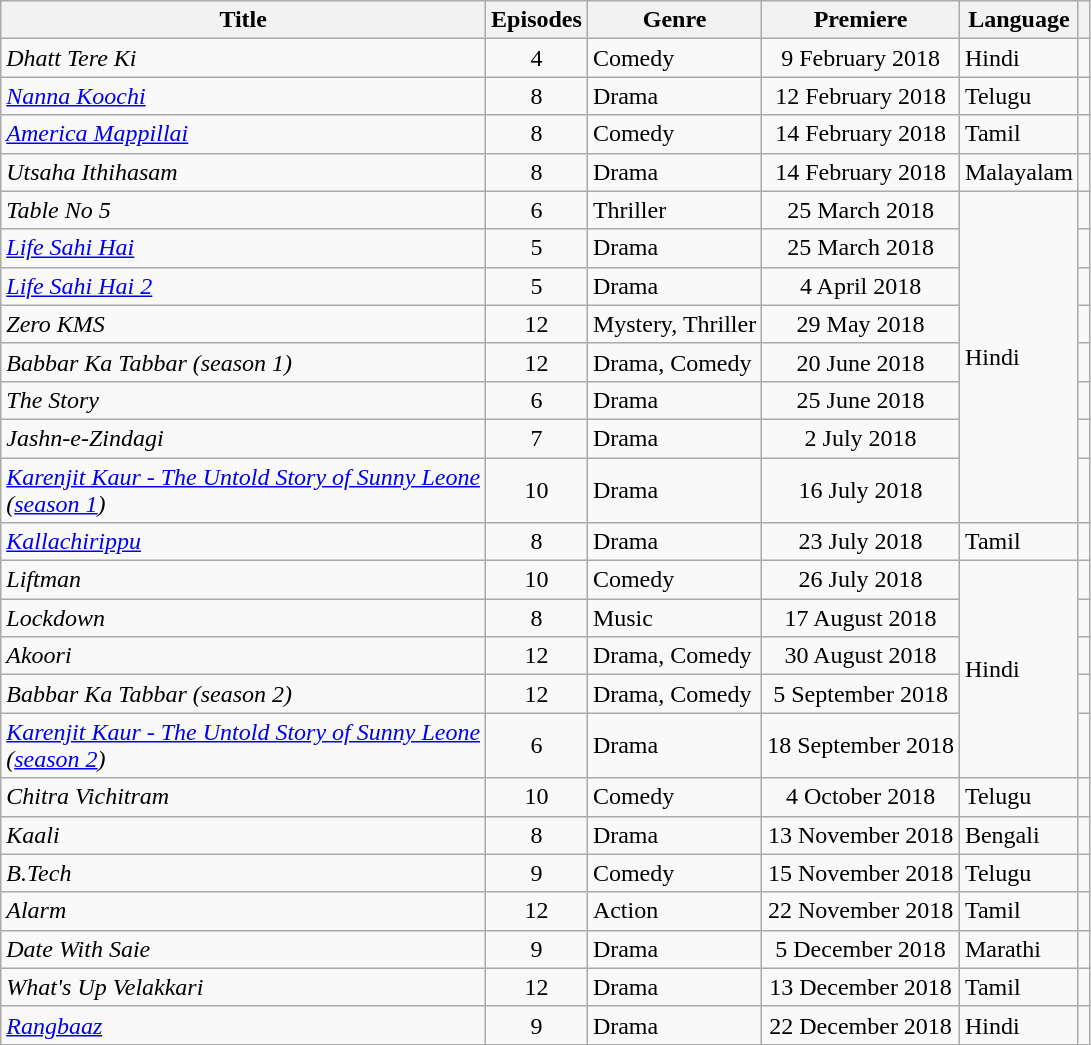<table class="wikitable sortable">
<tr>
<th>Title</th>
<th style="text-align: center;">Episodes</th>
<th>Genre</th>
<th>Premiere</th>
<th>Language</th>
<th></th>
</tr>
<tr>
<td><em>Dhatt Tere Ki</em></td>
<td style="text-align: center;">4</td>
<td>Comedy</td>
<td style="text-align: center;">9 February 2018</td>
<td>Hindi</td>
<td></td>
</tr>
<tr>
<td><em><a href='#'>Nanna Koochi</a></em></td>
<td style="text-align: center;">8</td>
<td>Drama</td>
<td style="text-align: center;">12 February 2018</td>
<td>Telugu</td>
<td></td>
</tr>
<tr>
<td><em><a href='#'>America Mappillai</a></em></td>
<td style="text-align: center;">8</td>
<td>Comedy</td>
<td style="text-align: center;">14 February 2018</td>
<td>Tamil</td>
<td></td>
</tr>
<tr>
<td><em>Utsaha Ithihasam</em></td>
<td style="text-align: center;">8</td>
<td>Drama</td>
<td style="text-align: center;">14 February 2018</td>
<td>Malayalam</td>
<td></td>
</tr>
<tr>
<td><em>Table No 5</em></td>
<td style="text-align: center;">6</td>
<td>Thriller</td>
<td style="text-align: center;">25 March 2018</td>
<td rowspan="8">Hindi</td>
<td></td>
</tr>
<tr>
<td><em><a href='#'>Life Sahi Hai</a></em></td>
<td style="text-align: center;">5</td>
<td>Drama</td>
<td style="text-align: center;">25 March 2018</td>
<td></td>
</tr>
<tr>
<td><a href='#'><em>Life Sahi Hai 2</em></a></td>
<td style="text-align: center;">5</td>
<td>Drama</td>
<td style="text-align: center;">4 April 2018</td>
<td></td>
</tr>
<tr>
<td><em>Zero KMS</em></td>
<td style="text-align: center;">12</td>
<td>Mystery, Thriller</td>
<td style="text-align: center;">29 May 2018</td>
<td></td>
</tr>
<tr>
<td><em>Babbar Ka Tabbar (season 1)</em></td>
<td style="text-align: center;">12</td>
<td>Drama, Comedy</td>
<td style="text-align: center;">20 June 2018</td>
<td></td>
</tr>
<tr>
<td><em>The Story</em></td>
<td style="text-align: center;">6</td>
<td>Drama</td>
<td style="text-align: center;">25 June 2018</td>
<td></td>
</tr>
<tr>
<td><em>Jashn-e-Zindagi</em></td>
<td style="text-align: center;">7</td>
<td>Drama</td>
<td style="text-align: center;">2 July 2018</td>
<td></td>
</tr>
<tr>
<td><em><a href='#'>Karenjit Kaur - The Untold Story of Sunny Leone</a></em><br><em>(<a href='#'>season 1</a>)</em></td>
<td style="text-align: center;">10</td>
<td>Drama</td>
<td style="text-align: center;">16 July 2018</td>
<td></td>
</tr>
<tr>
<td><em><a href='#'>Kallachirippu</a></em></td>
<td style="text-align: center;">8</td>
<td>Drama</td>
<td style="text-align: center;">23 July 2018</td>
<td>Tamil</td>
<td></td>
</tr>
<tr>
<td><em>Liftman</em></td>
<td style="text-align: center;">10</td>
<td>Comedy</td>
<td style="text-align: center;">26 July 2018</td>
<td rowspan="5">Hindi</td>
<td></td>
</tr>
<tr>
<td><em>Lockdown</em></td>
<td style="text-align: center;">8</td>
<td>Music</td>
<td style="text-align: center;">17 August 2018</td>
<td></td>
</tr>
<tr>
<td><em>Akoori</em></td>
<td style="text-align: center;">12</td>
<td>Drama, Comedy</td>
<td style="text-align: center;">30 August 2018</td>
<td></td>
</tr>
<tr>
<td><em>Babbar Ka Tabbar (season 2)</em></td>
<td style="text-align: center;">12</td>
<td>Drama, Comedy</td>
<td style="text-align: center;">5 September 2018</td>
<td></td>
</tr>
<tr>
<td><em><a href='#'>Karenjit Kaur - The Untold Story of Sunny Leone</a></em><br><em>(<a href='#'>season 2</a>)</em></td>
<td style="text-align: center;">6</td>
<td>Drama</td>
<td style="text-align: center;">18 September 2018</td>
<td></td>
</tr>
<tr>
<td><em>Chitra Vichitram</em></td>
<td style="text-align: center;">10</td>
<td>Comedy</td>
<td style="text-align: center;">4 October 2018</td>
<td>Telugu</td>
<td></td>
</tr>
<tr>
<td><em>Kaali</em></td>
<td style="text-align: center;">8</td>
<td>Drama</td>
<td style="text-align: center;">13 November 2018</td>
<td>Bengali</td>
<td></td>
</tr>
<tr>
<td><em>B.Tech</em></td>
<td style="text-align: center;">9</td>
<td>Comedy</td>
<td style="text-align: center;">15 November 2018</td>
<td>Telugu</td>
<td></td>
</tr>
<tr>
<td><em>Alarm</em></td>
<td style="text-align: center;">12</td>
<td>Action</td>
<td style="text-align: center;">22 November 2018</td>
<td>Tamil</td>
<td></td>
</tr>
<tr>
<td><em>Date With Saie</em></td>
<td style="text-align: center;">9</td>
<td>Drama</td>
<td style="text-align: center;">5 December 2018</td>
<td>Marathi</td>
<td></td>
</tr>
<tr>
<td><em>What's Up Velakkari</em></td>
<td style="text-align: center;">12</td>
<td>Drama</td>
<td style="text-align: center;">13 December 2018</td>
<td>Tamil</td>
<td></td>
</tr>
<tr>
<td><a href='#'><em>Rangbaaz</em></a></td>
<td style="text-align: center;">9</td>
<td>Drama</td>
<td style="text-align: center;">22 December 2018</td>
<td>Hindi</td>
<td></td>
</tr>
</table>
